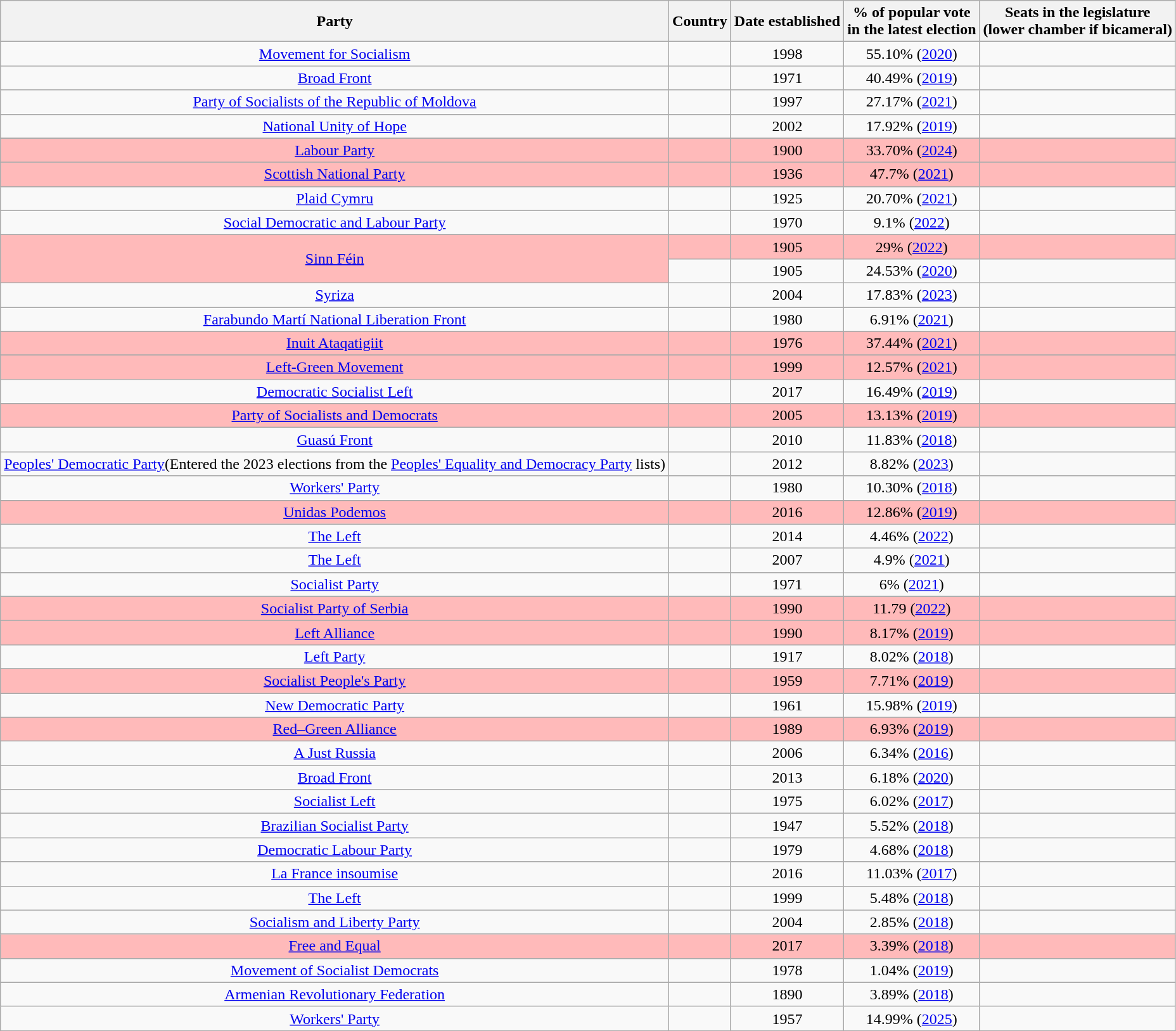<table class="wikitable sortable" style="text-align: center;">
<tr>
<th>Party</th>
<th>Country</th>
<th>Date established</th>
<th data-sort-type="number">% of popular vote<br>in the latest election</th>
<th data-sort-type="number">Seats in the legislature<br>(lower chamber if bicameral)</th>
</tr>
<tr>
<td><a href='#'>Movement for Socialism</a></td>
<td></td>
<td>1998</td>
<td>55.10% (<a href='#'>2020</a>)</td>
<td></td>
</tr>
<tr>
<td><a href='#'>Broad Front</a></td>
<td></td>
<td>1971</td>
<td>40.49% (<a href='#'>2019</a>)</td>
<td></td>
</tr>
<tr>
<td><a href='#'>Party of Socialists of the Republic of Moldova</a></td>
<td></td>
<td>1997</td>
<td>27.17% (<a href='#'>2021</a>)</td>
<td></td>
</tr>
<tr>
<td><a href='#'>National Unity of Hope</a></td>
<td></td>
<td>2002</td>
<td>17.92% (<a href='#'>2019</a>)</td>
<td></td>
</tr>
<tr>
</tr>
<tr style="background:#FFBABA">
<td><a href='#'>Labour Party</a></td>
<td></td>
<td>1900</td>
<td>33.70% (<a href='#'>2024</a>)</td>
<td></td>
</tr>
<tr>
</tr>
<tr style="background:#FFBABA">
<td><a href='#'>Scottish National Party</a></td>
<td></td>
<td>1936</td>
<td>47.7% (<a href='#'>2021</a>)</td>
<td></td>
</tr>
<tr>
<td><a href='#'>Plaid Cymru</a></td>
<td></td>
<td>1925</td>
<td>20.70% (<a href='#'>2021</a>)</td>
<td></td>
</tr>
<tr>
<td><a href='#'>Social Democratic and Labour Party</a></td>
<td></td>
<td>1970</td>
<td>9.1% (<a href='#'>2022</a>)</td>
<td></td>
</tr>
<tr>
</tr>
<tr style="background:#FFBABA">
<td rowspan="2"><a href='#'>Sinn Féin</a></td>
<td></td>
<td>1905</td>
<td>29% (<a href='#'>2022</a>)</td>
<td></td>
</tr>
<tr>
<td></td>
<td>1905</td>
<td>24.53% (<a href='#'>2020</a>)</td>
<td></td>
</tr>
<tr>
<td><a href='#'>Syriza</a></td>
<td></td>
<td>2004</td>
<td>17.83% (<a href='#'>2023</a>)</td>
<td></td>
</tr>
<tr>
<td><a href='#'>Farabundo Martí National Liberation Front</a></td>
<td></td>
<td>1980</td>
<td>6.91% (<a href='#'>2021</a>)</td>
<td></td>
</tr>
<tr>
</tr>
<tr style="background:#FFBABA">
<td><a href='#'>Inuit Ataqatigiit</a></td>
<td></td>
<td>1976</td>
<td>37.44% (<a href='#'>2021</a>)</td>
<td></td>
</tr>
<tr>
</tr>
<tr style="background:#FFBABA">
<td><a href='#'>Left-Green Movement</a></td>
<td></td>
<td>1999</td>
<td>12.57% (<a href='#'>2021</a>)</td>
<td></td>
</tr>
<tr>
<td><a href='#'>Democratic Socialist Left</a></td>
<td></td>
<td>2017</td>
<td>16.49% (<a href='#'>2019</a>)</td>
<td></td>
</tr>
<tr>
</tr>
<tr style="background:#FFBABA">
<td><a href='#'>Party of Socialists and Democrats</a></td>
<td></td>
<td>2005</td>
<td>13.13% (<a href='#'>2019</a>)</td>
<td></td>
</tr>
<tr>
<td><a href='#'>Guasú Front</a></td>
<td></td>
<td>2010</td>
<td>11.83% (<a href='#'>2018</a>)</td>
<td></td>
</tr>
<tr>
<td><a href='#'>Peoples' Democratic Party</a>(Entered the 2023 elections from the <a href='#'>Peoples' Equality and Democracy Party</a> lists)</td>
<td></td>
<td>2012</td>
<td>8.82% (<a href='#'>2023</a>)</td>
<td></td>
</tr>
<tr>
<td><a href='#'>Workers' Party</a></td>
<td></td>
<td>1980</td>
<td>10.30% (<a href='#'>2018</a>)</td>
<td></td>
</tr>
<tr>
</tr>
<tr style="background:#FFBABA">
<td><a href='#'>Unidas Podemos</a></td>
<td></td>
<td>2016</td>
<td>12.86% (<a href='#'>2019</a>)</td>
<td></td>
</tr>
<tr>
<td><a href='#'>The Left</a></td>
<td></td>
<td>2014</td>
<td>4.46% (<a href='#'>2022</a>)</td>
<td></td>
</tr>
<tr>
<td><a href='#'>The Left</a></td>
<td></td>
<td>2007</td>
<td>4.9% (<a href='#'>2021</a>)</td>
<td></td>
</tr>
<tr>
<td><a href='#'>Socialist Party</a></td>
<td></td>
<td>1971</td>
<td>6% (<a href='#'>2021</a>)</td>
<td></td>
</tr>
<tr>
</tr>
<tr style="background:#FFBABA">
<td><a href='#'>Socialist Party of Serbia</a></td>
<td></td>
<td>1990</td>
<td>11.79 (<a href='#'>2022</a>)</td>
<td></td>
</tr>
<tr>
</tr>
<tr style="background:#FFBABA">
<td><a href='#'>Left Alliance</a></td>
<td></td>
<td>1990</td>
<td>8.17% (<a href='#'>2019</a>)</td>
<td></td>
</tr>
<tr>
<td><a href='#'>Left Party</a></td>
<td></td>
<td>1917</td>
<td>8.02% (<a href='#'>2018</a>)</td>
<td></td>
</tr>
<tr>
</tr>
<tr style="background:#FFBABA">
<td><a href='#'>Socialist People's Party</a></td>
<td></td>
<td>1959</td>
<td>7.71% (<a href='#'>2019</a>)</td>
<td></td>
</tr>
<tr>
<td><a href='#'>New Democratic Party</a></td>
<td></td>
<td>1961</td>
<td>15.98% (<a href='#'>2019</a>)</td>
<td></td>
</tr>
<tr>
</tr>
<tr style="background:#FFBABA">
<td><a href='#'>Red–Green Alliance</a></td>
<td></td>
<td>1989</td>
<td>6.93% (<a href='#'>2019</a>)</td>
<td></td>
</tr>
<tr>
<td><a href='#'>A Just Russia</a></td>
<td></td>
<td>2006</td>
<td>6.34% (<a href='#'>2016</a>)</td>
<td></td>
</tr>
<tr>
<td><a href='#'>Broad Front</a></td>
<td></td>
<td>2013</td>
<td>6.18% (<a href='#'>2020</a>)</td>
<td></td>
</tr>
<tr>
<td><a href='#'>Socialist Left</a></td>
<td></td>
<td>1975</td>
<td>6.02% (<a href='#'>2017</a>)</td>
<td></td>
</tr>
<tr>
<td><a href='#'>Brazilian Socialist Party</a></td>
<td></td>
<td>1947</td>
<td>5.52% (<a href='#'>2018</a>)</td>
<td></td>
</tr>
<tr>
<td><a href='#'>Democratic Labour Party</a></td>
<td></td>
<td>1979</td>
<td>4.68% (<a href='#'>2018</a>)</td>
<td></td>
</tr>
<tr>
<td><a href='#'>La France insoumise</a></td>
<td></td>
<td>2016</td>
<td>11.03% (<a href='#'>2017</a>)</td>
<td></td>
</tr>
<tr>
<td><a href='#'>The Left</a></td>
<td></td>
<td>1999</td>
<td>5.48% (<a href='#'>2018</a>)</td>
<td></td>
</tr>
<tr>
<td><a href='#'>Socialism and Liberty Party</a></td>
<td></td>
<td>2004</td>
<td>2.85% (<a href='#'>2018</a>)</td>
<td></td>
</tr>
<tr style="background:#FFBABA">
<td><a href='#'>Free and Equal</a></td>
<td></td>
<td>2017</td>
<td>3.39% (<a href='#'>2018</a>)</td>
<td></td>
</tr>
<tr>
<td><a href='#'>Movement of Socialist Democrats</a></td>
<td></td>
<td>1978</td>
<td>1.04% (<a href='#'>2019</a>)</td>
<td></td>
</tr>
<tr>
<td><a href='#'>Armenian Revolutionary Federation</a></td>
<td></td>
<td>1890</td>
<td>3.89% (<a href='#'>2018</a>)</td>
<td></td>
</tr>
<tr>
<td><a href='#'>Workers' Party</a></td>
<td></td>
<td>1957</td>
<td>14.99% (<a href='#'>2025</a>)</td>
<td></td>
</tr>
<tr>
</tr>
</table>
